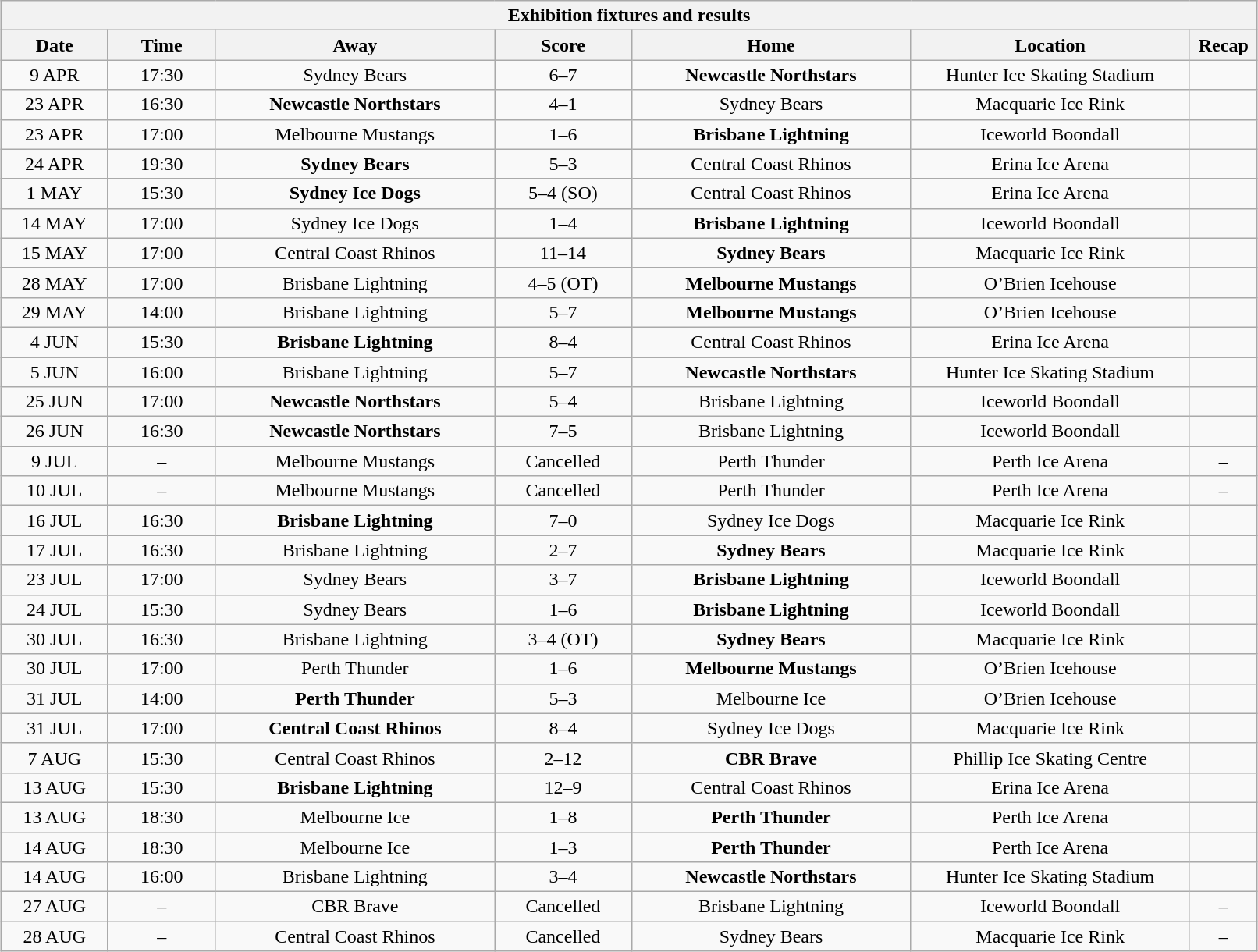<table class="wikitable collapsible collapsed" width="85%" style="margin: 1em auto 1em auto">
<tr>
<th colspan="7">Exhibition fixtures and results</th>
</tr>
<tr>
<th width="5%">Date</th>
<th width="5%">Time</th>
<th width="13%">Away</th>
<th width="6%">Score</th>
<th width="13%">Home</th>
<th width="13%">Location</th>
<th width="1%">Recap</th>
</tr>
<tr align="center">
<td>9 APR</td>
<td>17:30</td>
<td>Sydney Bears</td>
<td>6–7</td>
<td><strong>Newcastle Northstars</strong></td>
<td>Hunter Ice Skating Stadium</td>
<td></td>
</tr>
<tr align="center">
<td>23 APR</td>
<td>16:30</td>
<td><strong>Newcastle Northstars</strong></td>
<td>4–1</td>
<td>Sydney Bears</td>
<td>Macquarie Ice Rink</td>
<td></td>
</tr>
<tr align="center">
<td>23 APR</td>
<td>17:00</td>
<td>Melbourne Mustangs</td>
<td>1–6</td>
<td><strong>Brisbane Lightning</strong></td>
<td>Iceworld Boondall</td>
<td></td>
</tr>
<tr align="center">
<td>24 APR</td>
<td>19:30</td>
<td><strong>Sydney Bears</strong></td>
<td>5–3</td>
<td>Central Coast Rhinos</td>
<td>Erina Ice Arena</td>
<td></td>
</tr>
<tr align="center">
<td>1 MAY</td>
<td>15:30</td>
<td><strong>Sydney Ice Dogs</strong></td>
<td>5–4 (SO)</td>
<td>Central Coast Rhinos</td>
<td>Erina Ice Arena</td>
<td></td>
</tr>
<tr align="center">
<td>14 MAY</td>
<td>17:00</td>
<td>Sydney Ice Dogs</td>
<td>1–4</td>
<td><strong>Brisbane Lightning</strong></td>
<td>Iceworld Boondall</td>
<td></td>
</tr>
<tr align="center">
<td>15 MAY</td>
<td>17:00</td>
<td>Central Coast Rhinos</td>
<td>11–14</td>
<td><strong>Sydney Bears</strong></td>
<td>Macquarie Ice Rink</td>
<td></td>
</tr>
<tr align="center">
<td>28 MAY</td>
<td>17:00</td>
<td>Brisbane Lightning</td>
<td>4–5 (OT)</td>
<td><strong>Melbourne Mustangs</strong></td>
<td>O’Brien Icehouse</td>
<td></td>
</tr>
<tr align="center">
<td>29 MAY</td>
<td>14:00</td>
<td>Brisbane Lightning</td>
<td>5–7</td>
<td><strong>Melbourne Mustangs</strong></td>
<td>O’Brien Icehouse</td>
<td></td>
</tr>
<tr align="center">
<td>4 JUN</td>
<td>15:30</td>
<td><strong>Brisbane Lightning</strong></td>
<td>8–4</td>
<td>Central Coast Rhinos</td>
<td>Erina Ice Arena</td>
<td></td>
</tr>
<tr align="center">
<td>5 JUN</td>
<td>16:00</td>
<td>Brisbane Lightning</td>
<td>5–7</td>
<td><strong>Newcastle Northstars</strong></td>
<td>Hunter Ice Skating Stadium</td>
<td></td>
</tr>
<tr align="center">
<td>25 JUN</td>
<td>17:00</td>
<td><strong>Newcastle Northstars</strong></td>
<td>5–4</td>
<td>Brisbane Lightning</td>
<td>Iceworld Boondall</td>
<td></td>
</tr>
<tr align="center">
<td>26 JUN</td>
<td>16:30</td>
<td><strong>Newcastle Northstars</strong></td>
<td>7–5</td>
<td>Brisbane Lightning</td>
<td>Iceworld Boondall</td>
<td></td>
</tr>
<tr align="center">
<td>9 JUL</td>
<td>–</td>
<td>Melbourne Mustangs</td>
<td>Cancelled</td>
<td>Perth Thunder</td>
<td>Perth Ice Arena</td>
<td>–</td>
</tr>
<tr align="center">
<td>10 JUL</td>
<td>–</td>
<td>Melbourne Mustangs</td>
<td>Cancelled</td>
<td>Perth Thunder</td>
<td>Perth Ice Arena</td>
<td>–</td>
</tr>
<tr align="center">
<td>16 JUL</td>
<td>16:30</td>
<td><strong>Brisbane Lightning</strong></td>
<td>7–0</td>
<td>Sydney Ice Dogs</td>
<td>Macquarie Ice Rink</td>
<td></td>
</tr>
<tr align="center">
<td>17 JUL</td>
<td>16:30</td>
<td>Brisbane Lightning</td>
<td>2–7</td>
<td><strong>Sydney Bears</strong></td>
<td>Macquarie Ice Rink</td>
<td></td>
</tr>
<tr align="center">
<td>23 JUL</td>
<td>17:00</td>
<td>Sydney Bears</td>
<td>3–7</td>
<td><strong>Brisbane Lightning</strong></td>
<td>Iceworld Boondall</td>
<td></td>
</tr>
<tr align="center">
<td>24 JUL</td>
<td>15:30</td>
<td>Sydney Bears</td>
<td>1–6</td>
<td><strong>Brisbane Lightning</strong></td>
<td>Iceworld Boondall</td>
<td></td>
</tr>
<tr align="center">
<td>30 JUL</td>
<td>16:30</td>
<td>Brisbane Lightning</td>
<td>3–4 (OT)</td>
<td><strong>Sydney Bears</strong></td>
<td>Macquarie Ice Rink</td>
<td></td>
</tr>
<tr align="center">
<td>30 JUL</td>
<td>17:00</td>
<td>Perth Thunder</td>
<td>1–6</td>
<td><strong>Melbourne Mustangs</strong></td>
<td>O’Brien Icehouse</td>
<td></td>
</tr>
<tr align="center">
<td>31 JUL</td>
<td>14:00</td>
<td><strong>Perth Thunder</strong></td>
<td>5–3</td>
<td>Melbourne Ice</td>
<td>O’Brien Icehouse</td>
<td></td>
</tr>
<tr align="center">
<td>31 JUL</td>
<td>17:00</td>
<td><strong>Central Coast Rhinos</strong></td>
<td>8–4</td>
<td>Sydney Ice Dogs</td>
<td>Macquarie Ice Rink</td>
<td></td>
</tr>
<tr align="center">
<td>7 AUG</td>
<td>15:30</td>
<td>Central Coast Rhinos</td>
<td>2–12</td>
<td><strong>CBR Brave</strong></td>
<td>Phillip Ice Skating Centre</td>
<td></td>
</tr>
<tr align="center">
<td>13 AUG</td>
<td>15:30</td>
<td><strong>Brisbane Lightning</strong></td>
<td>12–9</td>
<td>Central Coast Rhinos</td>
<td>Erina Ice Arena</td>
<td></td>
</tr>
<tr align="center">
<td>13 AUG</td>
<td>18:30</td>
<td>Melbourne Ice</td>
<td>1–8</td>
<td><strong>Perth Thunder</strong></td>
<td>Perth Ice Arena</td>
<td></td>
</tr>
<tr align="center">
<td>14 AUG</td>
<td>18:30</td>
<td>Melbourne Ice</td>
<td>1–3</td>
<td><strong>Perth Thunder</strong></td>
<td>Perth Ice Arena</td>
<td></td>
</tr>
<tr align="center">
<td>14 AUG</td>
<td>16:00</td>
<td>Brisbane Lightning</td>
<td>3–4</td>
<td><strong>Newcastle Northstars</strong></td>
<td>Hunter Ice Skating Stadium</td>
<td></td>
</tr>
<tr align="center">
<td>27 AUG</td>
<td>–</td>
<td>CBR Brave</td>
<td>Cancelled</td>
<td>Brisbane Lightning</td>
<td>Iceworld Boondall</td>
<td>–</td>
</tr>
<tr align="center">
<td>28 AUG</td>
<td>–</td>
<td>Central Coast Rhinos</td>
<td>Cancelled</td>
<td>Sydney Bears</td>
<td>Macquarie Ice Rink</td>
<td>–</td>
</tr>
</table>
